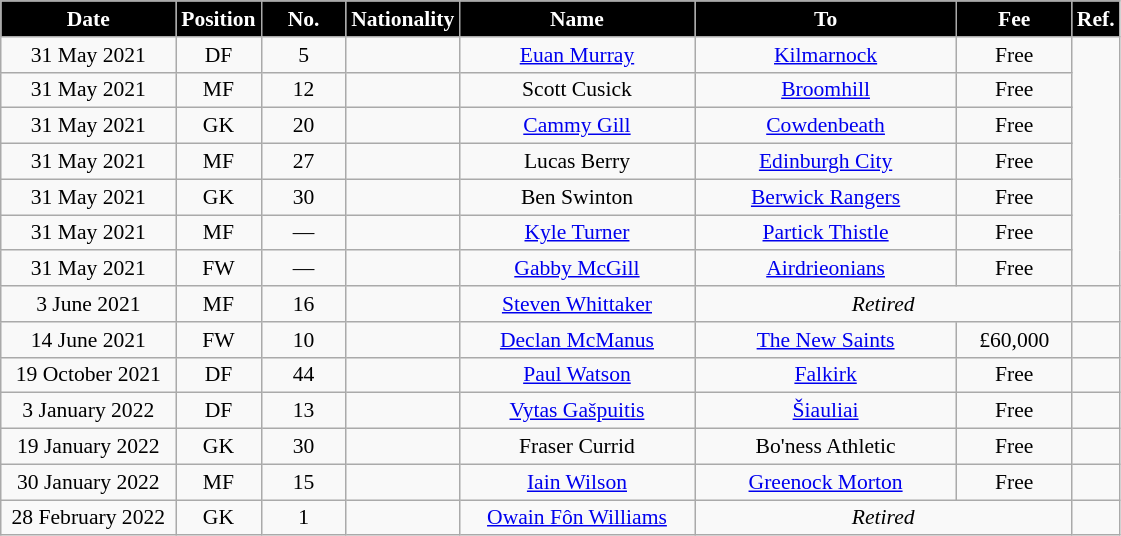<table class="wikitable"  style="text-align:center; font-size:90%; ">
<tr>
<th style="background:#000000; color:white; width:110px;">Date</th>
<th style="background:#000000; color:white; width:50px;">Position</th>
<th style="background:#000000; color:white; width:50px;">No.</th>
<th style="background:#000000; color:white; width:50px;">Nationality</th>
<th style="background:#000000; color:white; width:150px;">Name</th>
<th style="background:#000000; color:white; width:168px;">To</th>
<th style="background:#000000; color:white; width:70px;">Fee</th>
<th style="background:#000000; color:white; width:25px;">Ref.</th>
</tr>
<tr>
<td>31 May 2021</td>
<td>DF</td>
<td>5</td>
<td></td>
<td><a href='#'>Euan Murray</a></td>
<td><a href='#'>Kilmarnock</a></td>
<td>Free</td>
<td rowspan=7></td>
</tr>
<tr>
<td>31 May 2021</td>
<td>MF</td>
<td>12</td>
<td></td>
<td>Scott Cusick</td>
<td><a href='#'>Broomhill</a></td>
<td>Free</td>
</tr>
<tr>
<td>31 May 2021</td>
<td>GK</td>
<td>20</td>
<td></td>
<td><a href='#'>Cammy Gill</a></td>
<td><a href='#'>Cowdenbeath</a></td>
<td>Free</td>
</tr>
<tr>
<td>31 May 2021</td>
<td>MF</td>
<td>27</td>
<td></td>
<td>Lucas Berry</td>
<td><a href='#'>Edinburgh City</a></td>
<td>Free</td>
</tr>
<tr>
<td>31 May 2021</td>
<td>GK</td>
<td>30</td>
<td></td>
<td>Ben Swinton</td>
<td> <a href='#'>Berwick Rangers</a></td>
<td>Free</td>
</tr>
<tr>
<td>31 May 2021</td>
<td>MF</td>
<td>—</td>
<td></td>
<td><a href='#'>Kyle Turner</a></td>
<td><a href='#'>Partick Thistle</a></td>
<td>Free</td>
</tr>
<tr>
<td>31 May 2021</td>
<td>FW</td>
<td>—</td>
<td></td>
<td><a href='#'>Gabby McGill</a></td>
<td><a href='#'>Airdrieonians</a></td>
<td>Free</td>
</tr>
<tr>
<td>3 June 2021</td>
<td>MF</td>
<td>16</td>
<td></td>
<td><a href='#'>Steven Whittaker</a></td>
<td colspan=2><em>Retired</em></td>
<td></td>
</tr>
<tr>
<td>14 June 2021</td>
<td>FW</td>
<td>10</td>
<td></td>
<td><a href='#'>Declan McManus</a></td>
<td> <a href='#'>The New Saints</a></td>
<td>£60,000</td>
<td></td>
</tr>
<tr>
<td>19 October 2021</td>
<td>DF</td>
<td>44</td>
<td></td>
<td><a href='#'>Paul Watson</a></td>
<td><a href='#'>Falkirk</a></td>
<td>Free</td>
<td></td>
</tr>
<tr>
<td>3 January 2022</td>
<td>DF</td>
<td>13</td>
<td></td>
<td><a href='#'>Vytas Gašpuitis</a></td>
<td> <a href='#'>Šiauliai</a></td>
<td>Free</td>
<td></td>
</tr>
<tr>
<td>19 January 2022</td>
<td>GK</td>
<td>30</td>
<td></td>
<td>Fraser Currid</td>
<td>Bo'ness Athletic</td>
<td>Free</td>
<td></td>
</tr>
<tr>
<td>30 January 2022</td>
<td>MF</td>
<td>15</td>
<td></td>
<td><a href='#'>Iain Wilson</a></td>
<td><a href='#'>Greenock Morton</a></td>
<td>Free</td>
<td></td>
</tr>
<tr>
<td>28 February 2022</td>
<td>GK</td>
<td>1</td>
<td></td>
<td><a href='#'>Owain Fôn Williams</a></td>
<td colspan=2><em>Retired</em></td>
<td></td>
</tr>
</table>
